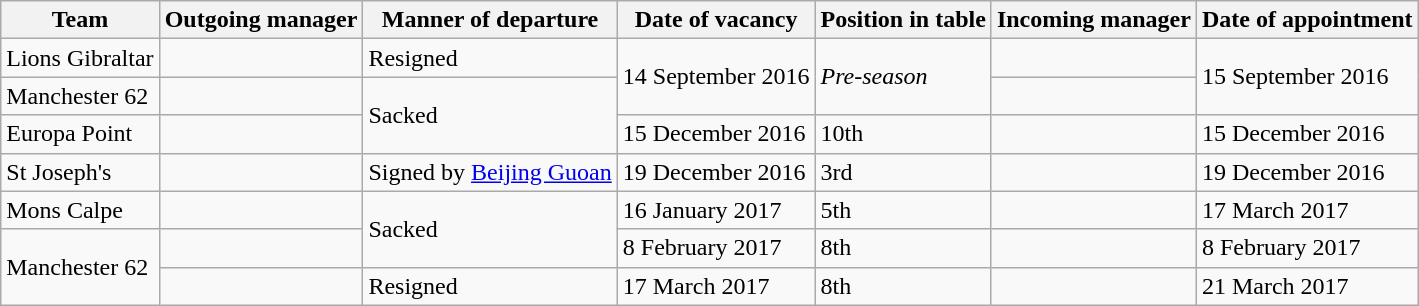<table class="wikitable sortable">
<tr>
<th>Team</th>
<th>Outgoing manager</th>
<th>Manner of departure</th>
<th>Date of vacancy</th>
<th>Position in table</th>
<th>Incoming manager</th>
<th>Date of appointment</th>
</tr>
<tr>
<td>Lions Gibraltar</td>
<td></td>
<td>Resigned</td>
<td rowspan="2">14 September 2016</td>
<td rowspan="2"><em>Pre-season</em></td>
<td></td>
<td rowspan="2">15 September 2016</td>
</tr>
<tr>
<td>Manchester 62</td>
<td></td>
<td rowspan="2">Sacked</td>
<td></td>
</tr>
<tr>
<td>Europa Point</td>
<td></td>
<td>15 December 2016</td>
<td>10th</td>
<td></td>
<td>15 December 2016</td>
</tr>
<tr>
<td>St Joseph's</td>
<td></td>
<td>Signed by <a href='#'>Beijing Guoan</a></td>
<td>19 December 2016</td>
<td>3rd</td>
<td></td>
<td>19 December 2016</td>
</tr>
<tr>
<td>Mons Calpe</td>
<td></td>
<td rowspan="2">Sacked</td>
<td>16 January 2017</td>
<td>5th</td>
<td></td>
<td>17 March 2017</td>
</tr>
<tr>
<td rowspan="2">Manchester 62</td>
<td></td>
<td>8 February 2017</td>
<td>8th</td>
<td></td>
<td>8 February 2017</td>
</tr>
<tr>
<td></td>
<td>Resigned</td>
<td>17 March 2017</td>
<td>8th</td>
<td></td>
<td>21 March 2017</td>
</tr>
</table>
